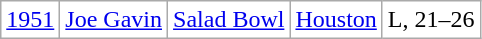<table class="wikitable" style="text-align:center; background:white;">
<tr>
<td><a href='#'>1951</a></td>
<td><a href='#'>Joe Gavin</a></td>
<td><a href='#'>Salad Bowl</a></td>
<td><a href='#'>Houston</a></td>
<td>L, 21–26</td>
</tr>
</table>
